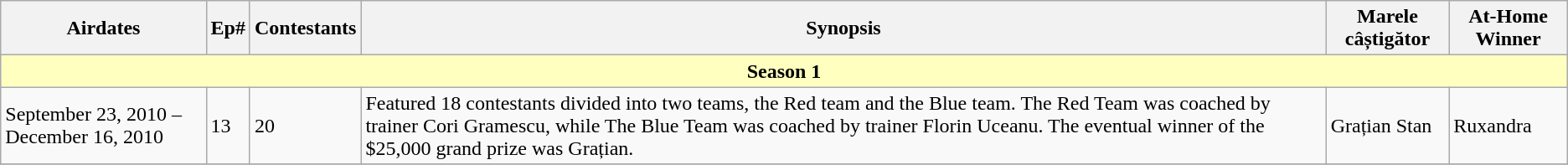<table class=wikitable>
<tr>
<th>Airdates</th>
<th>Ep#</th>
<th>Contestants</th>
<th>Synopsis</th>
<th>Marele câștigător</th>
<th>At-Home Winner</th>
</tr>
<tr>
<td colspan="6" style="background:#ffffbf; text-align:center;"><strong>Season 1</strong></td>
</tr>
<tr>
<td>September 23, 2010 – December 16, 2010</td>
<td>13</td>
<td>20</td>
<td>Featured 18 contestants divided into two teams, the Red team and the Blue team. The Red Team was coached by trainer Cori Gramescu, while The Blue Team was coached by trainer Florin Uceanu. The eventual winner of the $25,000 grand prize was Grațian.</td>
<td>Grațian Stan</td>
<td>Ruxandra</td>
</tr>
<tr>
</tr>
</table>
